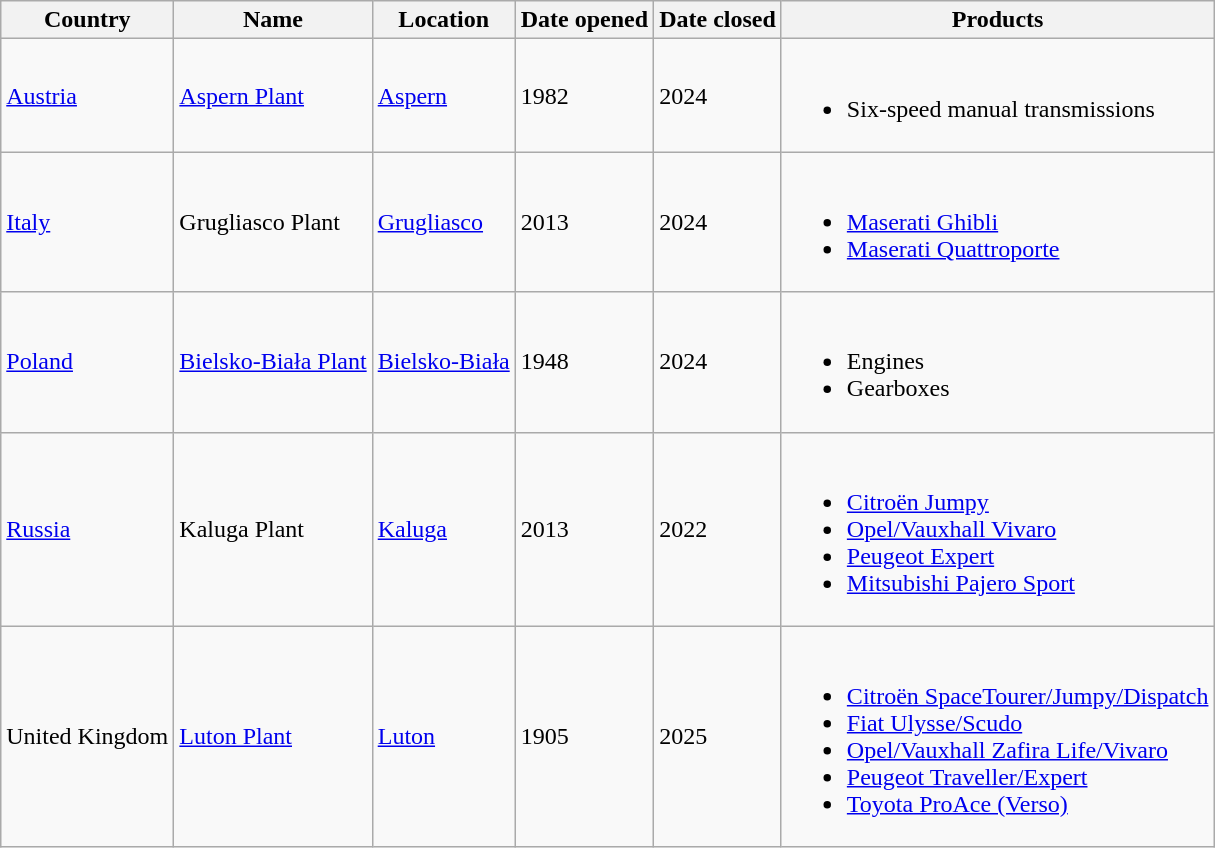<table class="wikitable sortable sticky-header">
<tr>
<th>Country</th>
<th>Name</th>
<th>Location</th>
<th>Date opened</th>
<th>Date closed</th>
<th>Products</th>
</tr>
<tr>
<td><a href='#'>Austria</a></td>
<td><a href='#'>Aspern Plant</a></td>
<td><a href='#'>Aspern</a></td>
<td>1982</td>
<td>2024</td>
<td><br><ul><li>Six-speed manual transmissions</li></ul></td>
</tr>
<tr>
<td><a href='#'>Italy</a></td>
<td>Grugliasco Plant</td>
<td><a href='#'>Grugliasco</a></td>
<td>2013</td>
<td>2024</td>
<td><br><ul><li><a href='#'>Maserati Ghibli</a></li><li><a href='#'>Maserati Quattroporte</a></li></ul></td>
</tr>
<tr>
<td><a href='#'>Poland</a></td>
<td><a href='#'>Bielsko-Biała Plant</a></td>
<td><a href='#'>Bielsko-Biała</a></td>
<td>1948</td>
<td>2024</td>
<td><br><ul><li>Engines</li><li>Gearboxes</li></ul></td>
</tr>
<tr>
<td><a href='#'>Russia</a></td>
<td>Kaluga Plant</td>
<td><a href='#'>Kaluga</a></td>
<td>2013</td>
<td>2022</td>
<td><br><ul><li><a href='#'>Citroën Jumpy</a></li><li><a href='#'>Opel/Vauxhall Vivaro</a></li><li><a href='#'>Peugeot Expert</a></li><li><a href='#'>Mitsubishi Pajero Sport</a></li></ul></td>
</tr>
<tr>
<td>United Kingdom</td>
<td><a href='#'>Luton Plant</a></td>
<td><a href='#'>Luton</a></td>
<td>1905</td>
<td>2025</td>
<td><br><ul><li><a href='#'>Citroën SpaceTourer/Jumpy/Dispatch</a></li><li><a href='#'>Fiat Ulysse/Scudo</a></li><li><a href='#'>Opel/Vauxhall Zafira Life/Vivaro</a></li><li><a href='#'>Peugeot Traveller/Expert</a></li><li><a href='#'>Toyota ProAce (Verso)</a></li></ul></td>
</tr>
</table>
